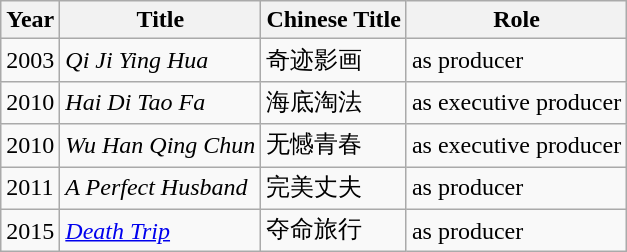<table class="wikitable sortable">
<tr>
<th>Year</th>
<th>Title</th>
<th>Chinese Title</th>
<th>Role</th>
</tr>
<tr>
<td>2003</td>
<td><em>Qi Ji Ying Hua</em></td>
<td>奇迹影画</td>
<td>as producer</td>
</tr>
<tr>
<td>2010</td>
<td><em>Hai Di Tao Fa</em></td>
<td>海底淘法</td>
<td>as executive producer</td>
</tr>
<tr>
<td>2010</td>
<td><em>Wu Han Qing Chun</em></td>
<td>无憾青春</td>
<td>as executive producer</td>
</tr>
<tr>
<td>2011</td>
<td><em>A Perfect Husband</em></td>
<td>完美丈夫</td>
<td>as producer</td>
</tr>
<tr>
<td>2015</td>
<td><em><a href='#'>Death Trip</a></em></td>
<td>夺命旅行</td>
<td>as producer</td>
</tr>
</table>
